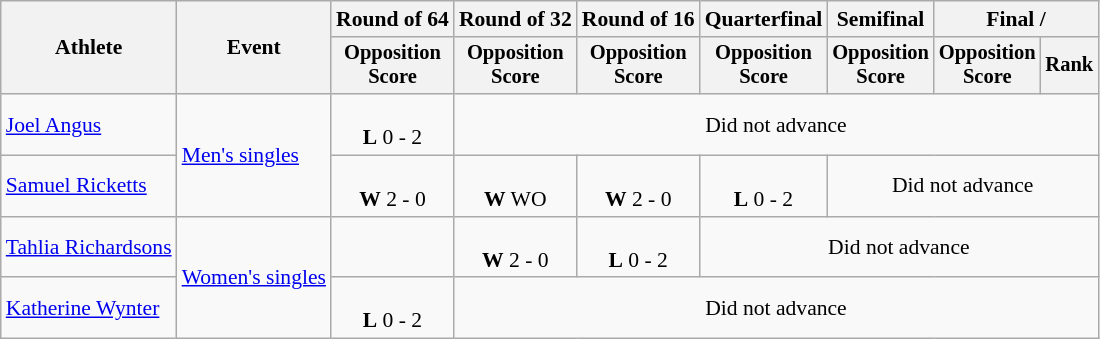<table class=wikitable style="font-size:90%">
<tr>
<th rowspan=2>Athlete</th>
<th rowspan=2>Event</th>
<th>Round of 64</th>
<th>Round of 32</th>
<th>Round of 16</th>
<th>Quarterfinal</th>
<th>Semifinal</th>
<th colspan=2>Final / </th>
</tr>
<tr style="font-size:95%">
<th>Opposition<br>Score</th>
<th>Opposition<br>Score</th>
<th>Opposition<br>Score</th>
<th>Opposition<br>Score</th>
<th>Opposition<br>Score</th>
<th>Opposition<br>Score</th>
<th>Rank</th>
</tr>
<tr align=center>
<td align=left><a href='#'>Joel Angus</a></td>
<td align=left rowspan=2><a href='#'>Men's singles</a></td>
<td><br><strong>L</strong> 0 - 2</td>
<td colspan=6>Did not advance</td>
</tr>
<tr align=center>
<td align=left><a href='#'>Samuel Ricketts</a></td>
<td><br><strong>W</strong> 2 - 0</td>
<td><br><strong>W</strong> WO</td>
<td><br><strong>W</strong> 2 - 0</td>
<td><br><strong>L</strong> 0 - 2</td>
<td colspan=3>Did not advance</td>
</tr>
<tr align=center>
<td align=left><a href='#'>Tahlia Richardsons</a></td>
<td align=left rowspan=2><a href='#'>Women's singles</a></td>
<td></td>
<td><br><strong>W</strong> 2 - 0</td>
<td><br><strong>L</strong> 0 - 2</td>
<td colspan=4>Did not advance</td>
</tr>
<tr align=center>
<td align=left><a href='#'>Katherine Wynter</a></td>
<td><br><strong>L</strong> 0 - 2</td>
<td colspan=6>Did not advance</td>
</tr>
</table>
